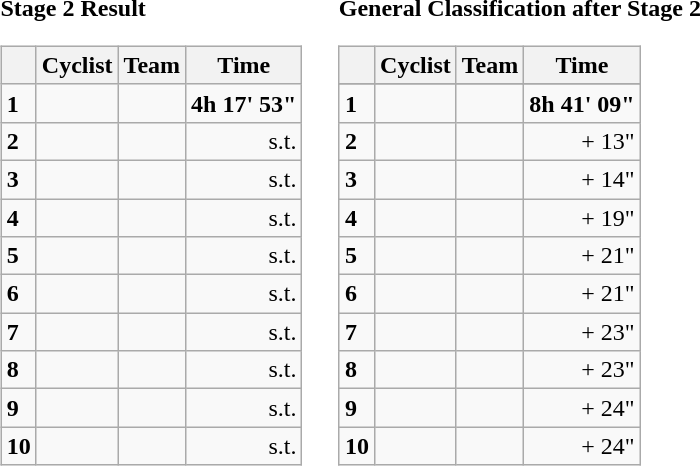<table>
<tr>
<td><strong>Stage 2 Result</strong><br><table class="wikitable">
<tr>
<th></th>
<th>Cyclist</th>
<th>Team</th>
<th>Time</th>
</tr>
<tr>
<td><strong>1</strong></td>
<td><strong></strong></td>
<td><strong></strong></td>
<td align=right><strong>4h 17' 53"</strong></td>
</tr>
<tr>
<td><strong>2</strong></td>
<td></td>
<td></td>
<td align=right>s.t.</td>
</tr>
<tr>
<td><strong>3</strong></td>
<td></td>
<td></td>
<td align=right>s.t.</td>
</tr>
<tr>
<td><strong>4</strong></td>
<td></td>
<td></td>
<td align=right>s.t.</td>
</tr>
<tr>
<td><strong>5</strong></td>
<td></td>
<td></td>
<td align=right>s.t.</td>
</tr>
<tr>
<td><strong>6</strong></td>
<td></td>
<td></td>
<td align=right>s.t.</td>
</tr>
<tr>
<td><strong>7</strong></td>
<td></td>
<td></td>
<td align=right>s.t.</td>
</tr>
<tr>
<td><strong>8</strong></td>
<td></td>
<td></td>
<td align=right>s.t.</td>
</tr>
<tr>
<td><strong>9</strong></td>
<td></td>
<td></td>
<td align=right>s.t.</td>
</tr>
<tr>
<td><strong>10</strong></td>
<td></td>
<td></td>
<td align=right>s.t.</td>
</tr>
</table>
</td>
<td></td>
<td><strong>General Classification after Stage 2</strong><br><table class="wikitable">
<tr>
<th></th>
<th>Cyclist</th>
<th>Team</th>
<th>Time</th>
</tr>
<tr>
</tr>
<tr>
<td><strong>1</strong></td>
<td><strong></strong></td>
<td><strong></strong></td>
<td align=right><strong>8h 41' 09"</strong></td>
</tr>
<tr>
<td><strong>2</strong></td>
<td></td>
<td></td>
<td align=right>+ 13"</td>
</tr>
<tr>
<td><strong>3</strong></td>
<td></td>
<td></td>
<td align=right>+ 14"</td>
</tr>
<tr>
<td><strong>4</strong></td>
<td></td>
<td></td>
<td align=right>+ 19"</td>
</tr>
<tr>
<td><strong>5</strong></td>
<td></td>
<td></td>
<td align=right>+ 21"</td>
</tr>
<tr>
<td><strong>6</strong></td>
<td></td>
<td></td>
<td align=right>+ 21"</td>
</tr>
<tr>
<td><strong>7</strong></td>
<td></td>
<td></td>
<td align=right>+ 23"</td>
</tr>
<tr>
<td><strong>8</strong></td>
<td></td>
<td></td>
<td align=right>+ 23"</td>
</tr>
<tr>
<td><strong>9</strong></td>
<td></td>
<td></td>
<td align=right>+ 24"</td>
</tr>
<tr>
<td><strong>10</strong></td>
<td></td>
<td></td>
<td align=right>+ 24"</td>
</tr>
</table>
</td>
</tr>
</table>
